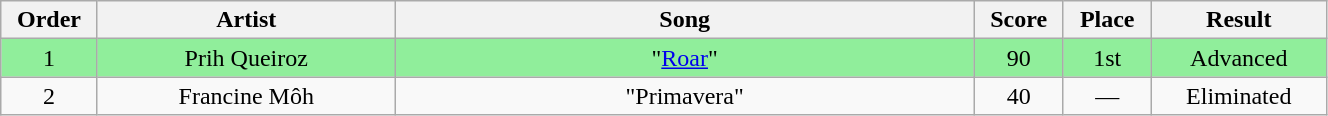<table class="wikitable" style="text-align:center; width:70%;">
<tr>
<th scope="col" width="05%">Order</th>
<th scope="col" width="17%">Artist</th>
<th scope="col" width="33%">Song</th>
<th scope="col" width="05%">Score</th>
<th scope="col" width="05%">Place</th>
<th scope="col" width="10%">Result</th>
</tr>
<tr bgcolor="#90ee9b">
<td>1</td>
<td>Prih Queiroz</td>
<td>"<a href='#'>Roar</a>"</td>
<td>90</td>
<td>1st</td>
<td>Advanced</td>
</tr>
<tr>
<td>2</td>
<td>Francine Môh</td>
<td>"Primavera"</td>
<td>40</td>
<td>—</td>
<td>Eliminated</td>
</tr>
</table>
